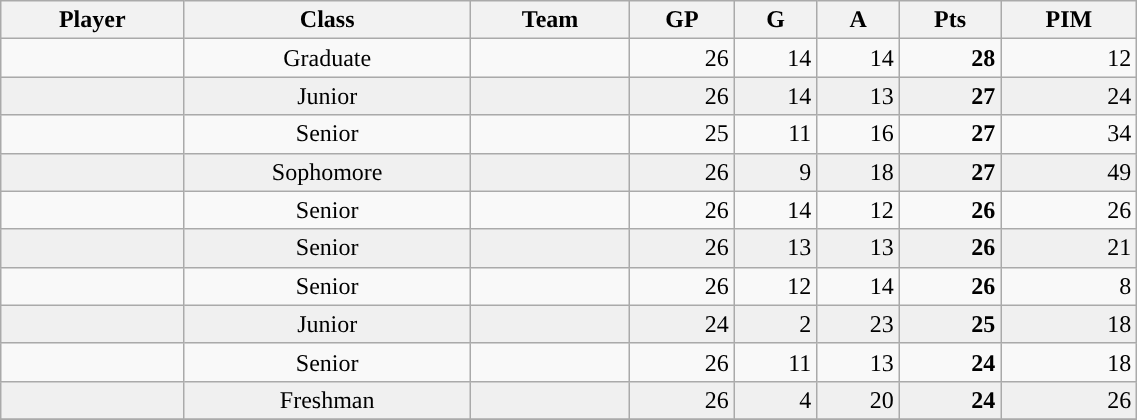<table class="wikitable sortable" style="text-align: center; "width=60%">
<tr>
<th>Player</th>
<th>Class</th>
<th>Team</th>
<th>GP</th>
<th>G</th>
<th>A</th>
<th>Pts</th>
<th>PIM</th>
</tr>
<tr>
<td style="text-align: left"></td>
<td>Graduate</td>
<td><strong><a href='#'></a></strong></td>
<td style="text-align: right">26</td>
<td style="text-align: right">14</td>
<td style="text-align: right">14</td>
<td style="text-align: right"><strong>28</strong></td>
<td style="text-align: right">12</td>
</tr>
<tr bgcolor=f0f0f0>
<td style="text-align: left"></td>
<td>Junior</td>
<td><strong><a href='#'></a></strong></td>
<td style="text-align: right">26</td>
<td style="text-align: right">14</td>
<td style="text-align: right">13</td>
<td style="text-align: right"><strong>27</strong></td>
<td style="text-align: right">24</td>
</tr>
<tr>
<td style="text-align: left"></td>
<td>Senior</td>
<td><strong><a href='#'></a></strong></td>
<td style="text-align: right">25</td>
<td style="text-align: right">11</td>
<td style="text-align: right">16</td>
<td style="text-align: right"><strong>27</strong></td>
<td style="text-align: right">34</td>
</tr>
<tr bgcolor=f0f0f0>
<td style="text-align: left"></td>
<td>Sophomore</td>
<td><strong><a href='#'></a></strong></td>
<td style="text-align: right">26</td>
<td style="text-align: right">9</td>
<td style="text-align: right">18</td>
<td style="text-align: right"><strong>27</strong></td>
<td style="text-align: right">49</td>
</tr>
<tr>
<td style="text-align: left"></td>
<td>Senior</td>
<td><strong><a href='#'></a></strong></td>
<td style="text-align: right">26</td>
<td style="text-align: right">14</td>
<td style="text-align: right">12</td>
<td style="text-align: right"><strong>26</strong></td>
<td style="text-align: right">26</td>
</tr>
<tr bgcolor=f0f0f0>
<td style="text-align: left"></td>
<td>Senior</td>
<td><strong><a href='#'></a></strong></td>
<td style="text-align: right">26</td>
<td style="text-align: right">13</td>
<td style="text-align: right">13</td>
<td style="text-align: right"><strong>26</strong></td>
<td style="text-align: right">21</td>
</tr>
<tr>
<td style="text-align: left"></td>
<td>Senior</td>
<td><strong><a href='#'></a></strong></td>
<td style="text-align: right">26</td>
<td style="text-align: right">12</td>
<td style="text-align: right">14</td>
<td style="text-align: right"><strong>26</strong></td>
<td style="text-align: right">8</td>
</tr>
<tr bgcolor=f0f0f0>
<td style="text-align: left"></td>
<td>Junior</td>
<td><strong><a href='#'></a></strong></td>
<td style="text-align: right">24</td>
<td style="text-align: right">2</td>
<td style="text-align: right">23</td>
<td style="text-align: right"><strong>25</strong></td>
<td style="text-align: right">18</td>
</tr>
<tr>
<td style="text-align: left"></td>
<td>Senior</td>
<td><strong><a href='#'></a></strong></td>
<td style="text-align: right">26</td>
<td style="text-align: right">11</td>
<td style="text-align: right">13</td>
<td style="text-align: right"><strong>24</strong></td>
<td style="text-align: right">18</td>
</tr>
<tr bgcolor=f0f0f0>
<td style="text-align: left"></td>
<td>Freshman</td>
<td><strong><a href='#'></a></strong></td>
<td style="text-align: right">26</td>
<td style="text-align: right">4</td>
<td style="text-align: right">20</td>
<td style="text-align: right"><strong>24</strong></td>
<td style="text-align: right">26</td>
</tr>
<tr>
</tr>
</table>
